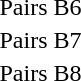<table>
<tr>
<td>Pairs B6</td>
<td></td>
<td></td>
<td></td>
</tr>
<tr>
<td>Pairs B7</td>
<td></td>
<td></td>
<td></td>
</tr>
<tr>
<td>Pairs B8</td>
<td></td>
<td></td>
<td></td>
</tr>
</table>
